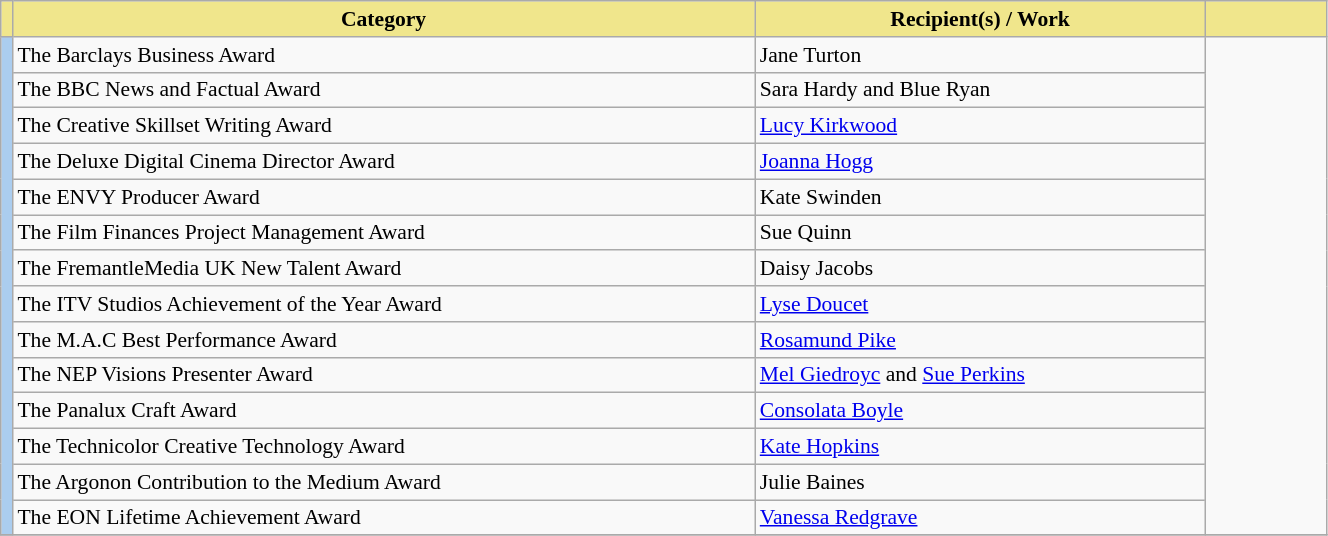<table class="wikitable" width="70%" scope="col" style="text-align: left; font-size: 90%">
<tr col>
<th style="background:#F0E68C" width="1px"></th>
<th style="background:#F0E68C" width="56%">Category</th>
<th style="background:#F0E68C" width="34%">Recipient(s) / Work</th>
<th style="background:#F0E68C" scope="col" class="unsortable"></th>
</tr>
<tr>
<td style="background: #abcdef;" rowspan="14"></td>
<td scope="col" style="align:left">The Barclays Business Award</td>
<td>Jane Turton</td>
<td rowspan="14"></td>
</tr>
<tr>
<td>The BBC News and Factual Award</td>
<td>Sara Hardy and Blue Ryan</td>
</tr>
<tr>
<td>The Creative Skillset Writing Award</td>
<td><a href='#'>Lucy Kirkwood</a></td>
</tr>
<tr>
<td>The Deluxe Digital Cinema Director Award</td>
<td><a href='#'>Joanna Hogg</a></td>
</tr>
<tr>
<td>The ENVY Producer Award</td>
<td>Kate Swinden</td>
</tr>
<tr>
<td>The Film Finances Project Management Award</td>
<td>Sue Quinn</td>
</tr>
<tr>
<td>The FremantleMedia UK New Talent Award</td>
<td>Daisy Jacobs</td>
</tr>
<tr>
<td>The ITV Studios Achievement of the Year Award</td>
<td><a href='#'>Lyse Doucet</a></td>
</tr>
<tr>
<td>The M.A.C Best Performance Award</td>
<td><a href='#'>Rosamund Pike</a></td>
</tr>
<tr>
<td>The NEP Visions Presenter Award</td>
<td><a href='#'>Mel Giedroyc</a> and <a href='#'>Sue Perkins</a></td>
</tr>
<tr>
<td>The Panalux Craft Award</td>
<td><a href='#'>Consolata Boyle</a></td>
</tr>
<tr>
<td>The Technicolor Creative Technology Award</td>
<td><a href='#'>Kate Hopkins</a></td>
</tr>
<tr>
<td>The Argonon Contribution to the Medium Award</td>
<td>Julie Baines</td>
</tr>
<tr>
<td>The EON Lifetime Achievement Award</td>
<td><a href='#'>Vanessa Redgrave</a></td>
</tr>
<tr>
</tr>
</table>
